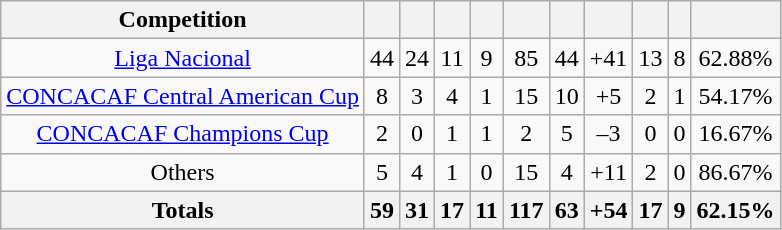<table class="wikitable">
<tr>
<th>Competition</th>
<th></th>
<th></th>
<th></th>
<th></th>
<th></th>
<th></th>
<th></th>
<th></th>
<th></th>
<th></th>
</tr>
<tr align=center>
<td><a href='#'>Liga Nacional</a></td>
<td>44</td>
<td>24</td>
<td>11</td>
<td>9</td>
<td>85</td>
<td>44</td>
<td>+41</td>
<td>13</td>
<td>8</td>
<td>62.88%</td>
</tr>
<tr align=center>
<td><a href='#'>CONCACAF Central American Cup</a></td>
<td>8</td>
<td>3</td>
<td>4</td>
<td>1</td>
<td>15</td>
<td>10</td>
<td>+5</td>
<td>2</td>
<td>1</td>
<td>54.17%</td>
</tr>
<tr align=center>
<td><a href='#'>CONCACAF Champions Cup</a></td>
<td>2</td>
<td>0</td>
<td>1</td>
<td>1</td>
<td>2</td>
<td>5</td>
<td>–3</td>
<td>0</td>
<td>0</td>
<td>16.67%</td>
</tr>
<tr align=center>
<td>Others</td>
<td>5</td>
<td>4</td>
<td>1</td>
<td>0</td>
<td>15</td>
<td>4</td>
<td>+11</td>
<td>2</td>
<td>0</td>
<td>86.67%</td>
</tr>
<tr>
<th>Totals</th>
<th>59</th>
<th>31</th>
<th>17</th>
<th>11</th>
<th>117</th>
<th>63</th>
<th>+54</th>
<th>17</th>
<th>9</th>
<th>62.15%</th>
</tr>
</table>
